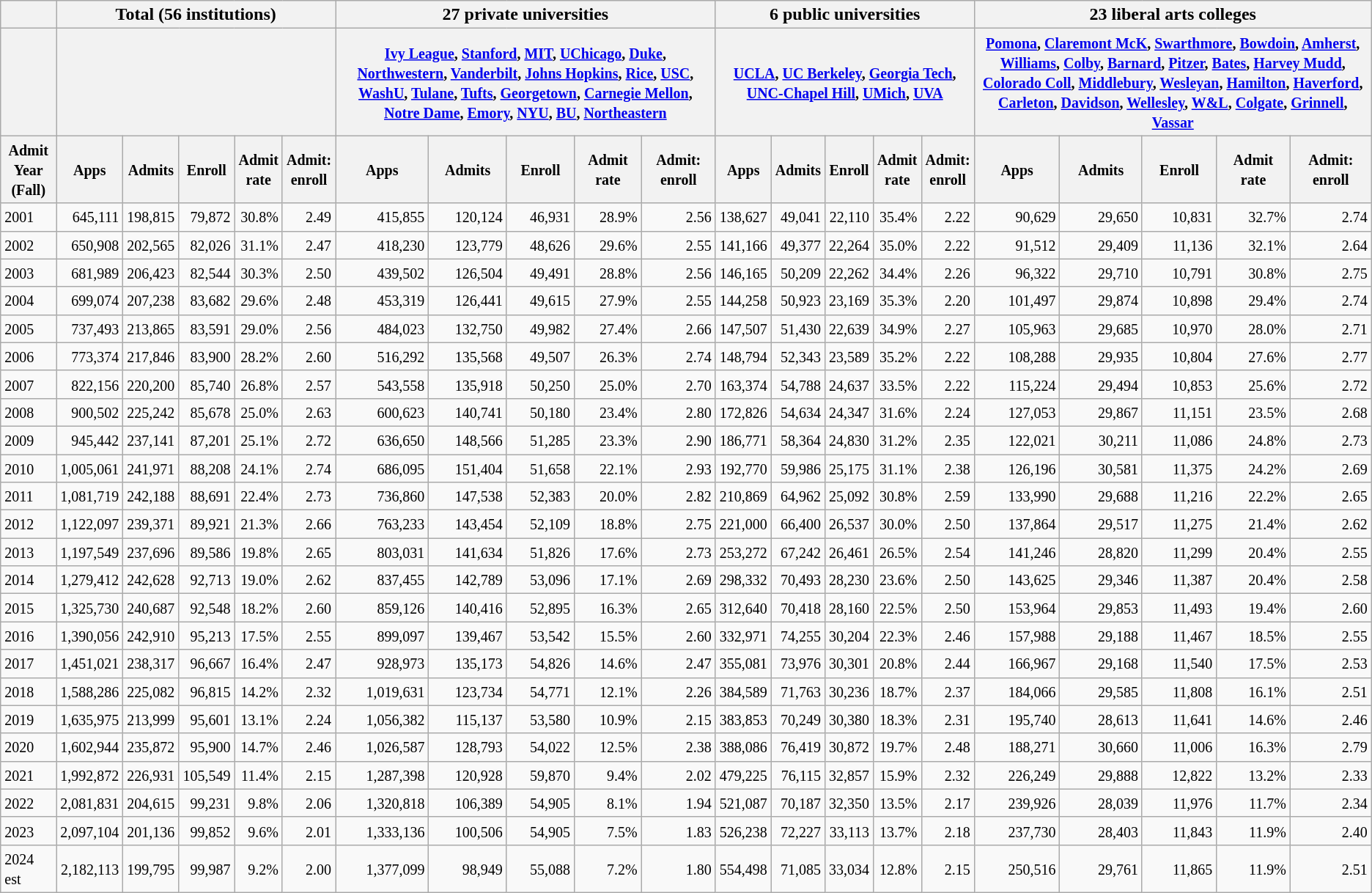<table class="wikitable mw-collapsible">
<tr>
<th></th>
<th colspan="5">Total (56 institutions)</th>
<th colspan="5">27 private universities</th>
<th colspan="5">6 public universities</th>
<th colspan="5">23 liberal arts colleges</th>
</tr>
<tr>
<th></th>
<th colspan="5"></th>
<th colspan="5"><small><a href='#'>Ivy League</a>, <a href='#'>Stanford</a>, <a href='#'>MIT</a>, <a href='#'>UChicago</a>, <a href='#'>Duke</a>, <a href='#'>Northwestern</a>, <a href='#'>Vanderbilt</a>, <a href='#'>Johns Hopkins</a>, <a href='#'>Rice</a>, <a href='#'>USC</a>, <a href='#'>WashU</a>, <a href='#'>Tulane</a>, <a href='#'>Tufts</a>, <a href='#'>Georgetown</a>, <a href='#'>Carnegie Mellon</a>, <a href='#'>Notre Dame</a>, <a href='#'>Emory</a>, <a href='#'>NYU</a>, <a href='#'>BU</a>, <a href='#'>Northeastern</a></small></th>
<th colspan="5"><small><a href='#'>UCLA</a>, <a href='#'>UC Berkeley</a>, <a href='#'>Georgia Tech</a>,</small><br><small><a href='#'>UNC-Chapel Hill</a>, <a href='#'>UMich</a>, <a href='#'>UVA</a></small></th>
<th colspan="5"><small><a href='#'>Pomona</a>, <a href='#'>Claremont McK</a>, <a href='#'>Swarthmore</a>, <a href='#'>Bowdoin</a>, <a href='#'>Amherst</a>, <a href='#'>Williams</a>, <a href='#'>Colby</a>, <a href='#'>Barnard</a>, <a href='#'>Pitzer</a>, <a href='#'>Bates</a>, <a href='#'>Harvey Mudd</a>, <a href='#'>Colorado Coll</a>, <a href='#'>Middlebury</a>, <a href='#'>Wesleyan</a>, <a href='#'>Hamilton</a>, <a href='#'>Haverford</a>, <a href='#'>Carleton</a>, <a href='#'>Davidson</a>, <a href='#'>Wellesley</a>, <a href='#'>W&L</a>, <a href='#'>Colgate</a>, <a href='#'>Grinnell</a>, <a href='#'>Vassar</a></small></th>
</tr>
<tr>
<th><small>Admit Year (Fall)</small></th>
<th><small>Apps</small></th>
<th><small>Admits</small></th>
<th><small>Enroll</small></th>
<th><small>Admit<br> rate</small></th>
<th><small>Admit:<br>enroll</small></th>
<th><small>Apps</small></th>
<th><small>Admits</small></th>
<th><small>Enroll</small></th>
<th><small>Admit<br> rate</small></th>
<th><small>Admit:<br>enroll</small></th>
<th><small>Apps</small></th>
<th><small>Admits</small></th>
<th><small>Enroll</small></th>
<th><small>Admit<br> rate</small></th>
<th><small>Admit:<br>enroll</small></th>
<th><small>Apps</small></th>
<th><small>Admits</small></th>
<th><small>Enroll</small></th>
<th><small>Admit<br> rate</small></th>
<th><small>Admit:<br>enroll</small></th>
</tr>
<tr>
<td><small>2001</small></td>
<td align="right"><small>645,111</small></td>
<td align="right"><small>198,815</small></td>
<td align="right"><small>79,872</small></td>
<td align="right"><small>30.8%</small></td>
<td align="right"><small>2.49</small></td>
<td align="right"><small>415,855</small></td>
<td align="right"><small>120,124</small></td>
<td align="right"><small>46,931</small></td>
<td align="right"><small>28.9%</small></td>
<td align="right"><small>2.56</small></td>
<td align="right"><small>138,627</small></td>
<td align="right"><small>49,041</small></td>
<td align="right"><small>22,110</small></td>
<td align="right"><small>35.4%</small></td>
<td align="right"><small>2.22</small></td>
<td align="right"><small>90,629</small></td>
<td align="right"><small>29,650</small></td>
<td align="right"><small>10,831</small></td>
<td align="right"><small>32.7%</small></td>
<td align="right"><small>2.74</small></td>
</tr>
<tr>
<td><small>2002</small></td>
<td align="right"><small>650,908</small></td>
<td align="right"><small>202,565</small></td>
<td align="right"><small>82,026</small></td>
<td align="right"><small>31.1%</small></td>
<td align="right"><small>2.47</small></td>
<td align="right"><small>418,230</small></td>
<td align="right"><small>123,779</small></td>
<td align="right"><small>48,626</small></td>
<td align="right"><small>29.6%</small></td>
<td align="right"><small>2.55</small></td>
<td align="right"><small>141,166</small></td>
<td align="right"><small>49,377</small></td>
<td align="right"><small>22,264</small></td>
<td align="right"><small>35.0%</small></td>
<td align="right"><small>2.22</small></td>
<td align="right"><small>91,512</small></td>
<td align="right"><small>29,409</small></td>
<td align="right"><small>11,136</small></td>
<td align="right"><small>32.1%</small></td>
<td align="right"><small>2.64</small></td>
</tr>
<tr>
<td><small>2003</small></td>
<td align="right"><small>681,989</small></td>
<td align="right"><small>206,423</small></td>
<td align="right"><small>82,544</small></td>
<td align="right"><small>30.3%</small></td>
<td align="right"><small>2.50</small></td>
<td align="right"><small>439,502</small></td>
<td align="right"><small>126,504</small></td>
<td align="right"><small>49,491</small></td>
<td align="right"><small>28.8%</small></td>
<td align="right"><small>2.56</small></td>
<td align="right"><small>146,165</small></td>
<td align="right"><small>50,209</small></td>
<td align="right"><small>22,262</small></td>
<td align="right"><small>34.4%</small></td>
<td align="right"><small>2.26</small></td>
<td align="right"><small>96,322</small></td>
<td align="right"><small>29,710</small></td>
<td align="right"><small>10,791</small></td>
<td align="right"><small>30.8%</small></td>
<td align="right"><small>2.75</small></td>
</tr>
<tr>
<td><small>2004</small></td>
<td align="right"><small>699,074</small></td>
<td align="right"><small>207,238</small></td>
<td align="right"><small>83,682</small></td>
<td align="right"><small>29.6%</small></td>
<td align="right"><small>2.48</small></td>
<td align="right"><small>453,319</small></td>
<td align="right"><small>126,441</small></td>
<td align="right"><small>49,615</small></td>
<td align="right"><small>27.9%</small></td>
<td align="right"><small>2.55</small></td>
<td align="right"><small>144,258</small></td>
<td align="right"><small>50,923</small></td>
<td align="right"><small>23,169</small></td>
<td align="right"><small>35.3%</small></td>
<td align="right"><small>2.20</small></td>
<td align="right"><small>101,497</small></td>
<td align="right"><small>29,874</small></td>
<td align="right"><small>10,898</small></td>
<td align="right"><small>29.4%</small></td>
<td align="right"><small>2.74</small></td>
</tr>
<tr>
<td><small>2005</small></td>
<td align="right"><small>737,493</small></td>
<td align="right"><small>213,865</small></td>
<td align="right"><small>83,591</small></td>
<td align="right"><small>29.0%</small></td>
<td align="right"><small>2.56</small></td>
<td align="right"><small>484,023</small></td>
<td align="right"><small>132,750</small></td>
<td align="right"><small>49,982</small></td>
<td align="right"><small>27.4%</small></td>
<td align="right"><small>2.66</small></td>
<td align="right"><small>147,507</small></td>
<td align="right"><small>51,430</small></td>
<td align="right"><small>22,639</small></td>
<td align="right"><small>34.9%</small></td>
<td align="right"><small>2.27</small></td>
<td align="right"><small>105,963</small></td>
<td align="right"><small>29,685</small></td>
<td align="right"><small>10,970</small></td>
<td align="right"><small>28.0%</small></td>
<td align="right"><small>2.71</small></td>
</tr>
<tr>
<td><small>2006</small></td>
<td align="right"><small>773,374</small></td>
<td align="right"><small>217,846</small></td>
<td align="right"><small>83,900</small></td>
<td align="right"><small>28.2%</small></td>
<td align="right"><small>2.60</small></td>
<td align="right"><small>516,292</small></td>
<td align="right"><small>135,568</small></td>
<td align="right"><small>49,507</small></td>
<td align="right"><small>26.3%</small></td>
<td align="right"><small>2.74</small></td>
<td align="right"><small>148,794</small></td>
<td align="right"><small>52,343</small></td>
<td align="right"><small>23,589</small></td>
<td align="right"><small>35.2%</small></td>
<td align="right"><small>2.22</small></td>
<td align="right"><small>108,288</small></td>
<td align="right"><small>29,935</small></td>
<td align="right"><small>10,804</small></td>
<td align="right"><small>27.6%</small></td>
<td align="right"><small>2.77</small></td>
</tr>
<tr>
<td><small>2007</small></td>
<td align="right"><small>822,156</small></td>
<td align="right"><small>220,200</small></td>
<td align="right"><small>85,740</small></td>
<td align="right"><small>26.8%</small></td>
<td align="right"><small>2.57</small></td>
<td align="right"><small>543,558</small></td>
<td align="right"><small>135,918</small></td>
<td align="right"><small>50,250</small></td>
<td align="right"><small>25.0%</small></td>
<td align="right"><small>2.70</small></td>
<td align="right"><small>163,374</small></td>
<td align="right"><small>54,788</small></td>
<td align="right"><small>24,637</small></td>
<td align="right"><small>33.5%</small></td>
<td align="right"><small>2.22</small></td>
<td align="right"><small>115,224</small></td>
<td align="right"><small>29,494</small></td>
<td align="right"><small>10,853</small></td>
<td align="right"><small>25.6%</small></td>
<td align="right"><small>2.72</small></td>
</tr>
<tr>
<td><small>2008</small></td>
<td align="right"><small>900,502</small></td>
<td align="right"><small>225,242</small></td>
<td align="right"><small>85,678</small></td>
<td align="right"><small>25.0%</small></td>
<td align="right"><small>2.63</small></td>
<td align="right"><small>600,623</small></td>
<td align="right"><small>140,741</small></td>
<td align="right"><small>50,180</small></td>
<td align="right"><small>23.4%</small></td>
<td align="right"><small>2.80</small></td>
<td align="right"><small>172,826</small></td>
<td align="right"><small>54,634</small></td>
<td align="right"><small>24,347</small></td>
<td align="right"><small>31.6%</small></td>
<td align="right"><small>2.24</small></td>
<td align="right"><small>127,053</small></td>
<td align="right"><small>29,867</small></td>
<td align="right"><small>11,151</small></td>
<td align="right"><small>23.5%</small></td>
<td align="right"><small>2.68</small></td>
</tr>
<tr>
<td><small>2009</small></td>
<td align="right"><small>945,442</small></td>
<td align="right"><small>237,141</small></td>
<td align="right"><small>87,201</small></td>
<td align="right"><small>25.1%</small></td>
<td align="right"><small>2.72</small></td>
<td align="right"><small>636,650</small></td>
<td align="right"><small>148,566</small></td>
<td align="right"><small>51,285</small></td>
<td align="right"><small>23.3%</small></td>
<td align="right"><small>2.90</small></td>
<td align="right"><small>186,771</small></td>
<td align="right"><small>58,364</small></td>
<td align="right"><small>24,830</small></td>
<td align="right"><small>31.2%</small></td>
<td align="right"><small>2.35</small></td>
<td align="right"><small>122,021</small></td>
<td align="right"><small>30,211</small></td>
<td align="right"><small>11,086</small></td>
<td align="right"><small>24.8%</small></td>
<td align="right"><small>2.73</small></td>
</tr>
<tr>
<td><small>2010</small></td>
<td align="right"><small>1,005,061</small></td>
<td align="right"><small>241,971</small></td>
<td align="right"><small>88,208</small></td>
<td align="right"><small>24.1%</small></td>
<td align="right"><small>2.74</small></td>
<td align="right"><small>686,095</small></td>
<td align="right"><small>151,404</small></td>
<td align="right"><small>51,658</small></td>
<td align="right"><small>22.1%</small></td>
<td align="right"><small>2.93</small></td>
<td align="right"><small>192,770</small></td>
<td align="right"><small>59,986</small></td>
<td align="right"><small>25,175</small></td>
<td align="right"><small>31.1%</small></td>
<td align="right"><small>2.38</small></td>
<td align="right"><small>126,196</small></td>
<td align="right"><small>30,581</small></td>
<td align="right"><small>11,375</small></td>
<td align="right"><small>24.2%</small></td>
<td align="right"><small>2.69</small></td>
</tr>
<tr>
<td><small>2011</small></td>
<td align="right"><small>1,081,719</small></td>
<td align="right"><small>242,188</small></td>
<td align="right"><small>88,691</small></td>
<td align="right"><small>22.4%</small></td>
<td align="right"><small>2.73</small></td>
<td align="right"><small>736,860</small></td>
<td align="right"><small>147,538</small></td>
<td align="right"><small>52,383</small></td>
<td align="right"><small>20.0%</small></td>
<td align="right"><small>2.82</small></td>
<td align="right"><small>210,869</small></td>
<td align="right"><small>64,962</small></td>
<td align="right"><small>25,092</small></td>
<td align="right"><small>30.8%</small></td>
<td align="right"><small>2.59</small></td>
<td align="right"><small>133,990</small></td>
<td align="right"><small>29,688</small></td>
<td align="right"><small>11,216</small></td>
<td align="right"><small>22.2%</small></td>
<td align="right"><small>2.65</small></td>
</tr>
<tr>
<td><small>2012</small></td>
<td align="right"><small>1,122,097</small></td>
<td align="right"><small>239,371</small></td>
<td align="right"><small>89,921</small></td>
<td align="right"><small>21.3%</small></td>
<td align="right"><small>2.66</small></td>
<td align="right"><small>763,233</small></td>
<td align="right"><small>143,454</small></td>
<td align="right"><small>52,109</small></td>
<td align="right"><small>18.8%</small></td>
<td align="right"><small>2.75</small></td>
<td align="right"><small>221,000</small></td>
<td align="right"><small>66,400</small></td>
<td align="right"><small>26,537</small></td>
<td align="right"><small>30.0%</small></td>
<td align="right"><small>2.50</small></td>
<td align="right"><small>137,864</small></td>
<td align="right"><small>29,517</small></td>
<td align="right"><small>11,275</small></td>
<td align="right"><small>21.4%</small></td>
<td align="right"><small>2.62</small></td>
</tr>
<tr>
<td><small>2013</small></td>
<td align="right"><small>1,197,549</small></td>
<td align="right"><small>237,696</small></td>
<td align="right"><small>89,586</small></td>
<td align="right"><small>19.8%</small></td>
<td align="right"><small>2.65</small></td>
<td align="right"><small>803,031</small></td>
<td align="right"><small>141,634</small></td>
<td align="right"><small>51,826</small></td>
<td align="right"><small>17.6%</small></td>
<td align="right"><small>2.73</small></td>
<td align="right"><small>253,272</small></td>
<td align="right"><small>67,242</small></td>
<td align="right"><small>26,461</small></td>
<td align="right"><small>26.5%</small></td>
<td align="right"><small>2.54</small></td>
<td align="right"><small>141,246</small></td>
<td align="right"><small>28,820</small></td>
<td align="right"><small>11,299</small></td>
<td align="right"><small>20.4%</small></td>
<td align="right"><small>2.55</small></td>
</tr>
<tr>
<td><small>2014</small></td>
<td align="right"><small>1,279,412</small></td>
<td align="right"><small>242,628</small></td>
<td align="right"><small>92,713</small></td>
<td align="right"><small>19.0%</small></td>
<td align="right"><small>2.62</small></td>
<td align="right"><small>837,455</small></td>
<td align="right"><small>142,789</small></td>
<td align="right"><small>53,096</small></td>
<td align="right"><small>17.1%</small></td>
<td align="right"><small>2.69</small></td>
<td align="right"><small>298,332</small></td>
<td align="right"><small>70,493</small></td>
<td align="right"><small>28,230</small></td>
<td align="right"><small>23.6%</small></td>
<td align="right"><small>2.50</small></td>
<td align="right"><small>143,625</small></td>
<td align="right"><small>29,346</small></td>
<td align="right"><small>11,387</small></td>
<td align="right"><small>20.4%</small></td>
<td align="right"><small>2.58</small></td>
</tr>
<tr>
<td><small>2015</small></td>
<td align="right"><small>1,325,730</small></td>
<td align="right"><small>240,687</small></td>
<td align="right"><small>92,548</small></td>
<td align="right"><small>18.2%</small></td>
<td align="right"><small>2.60</small></td>
<td align="right"><small>859,126</small></td>
<td align="right"><small>140,416</small></td>
<td align="right"><small>52,895</small></td>
<td align="right"><small>16.3%</small></td>
<td align="right"><small>2.65</small></td>
<td align="right"><small>312,640</small></td>
<td align="right"><small>70,418</small></td>
<td align="right"><small>28,160</small></td>
<td align="right"><small>22.5%</small></td>
<td align="right"><small>2.50</small></td>
<td align="right"><small>153,964</small></td>
<td align="right"><small>29,853</small></td>
<td align="right"><small>11,493</small></td>
<td align="right"><small>19.4%</small></td>
<td align="right"><small>2.60</small></td>
</tr>
<tr>
<td><small>2016</small></td>
<td align="right"><small>1,390,056</small></td>
<td align="right"><small>242,910</small></td>
<td align="right"><small>95,213</small></td>
<td align="right"><small>17.5%</small></td>
<td align="right"><small>2.55</small></td>
<td align="right"><small>899,097</small></td>
<td align="right"><small>139,467</small></td>
<td align="right"><small>53,542</small></td>
<td align="right"><small>15.5%</small></td>
<td align="right"><small>2.60</small></td>
<td align="right"><small>332,971</small></td>
<td align="right"><small>74,255</small></td>
<td align="right"><small>30,204</small></td>
<td align="right"><small>22.3%</small></td>
<td align="right"><small>2.46</small></td>
<td align="right"><small>157,988</small></td>
<td align="right"><small>29,188</small></td>
<td align="right"><small>11,467</small></td>
<td align="right"><small>18.5%</small></td>
<td align="right"><small>2.55</small></td>
</tr>
<tr>
<td><small>2017</small></td>
<td align="right"><small>1,451,021</small></td>
<td align="right"><small>238,317</small></td>
<td align="right"><small>96,667</small></td>
<td align="right"><small>16.4%</small></td>
<td align="right"><small>2.47</small></td>
<td align="right"><small>928,973</small></td>
<td align="right"><small>135,173</small></td>
<td align="right"><small>54,826</small></td>
<td align="right"><small>14.6%</small></td>
<td align="right"><small>2.47</small></td>
<td align="right"><small>355,081</small></td>
<td align="right"><small>73,976</small></td>
<td align="right"><small>30,301</small></td>
<td align="right"><small>20.8%</small></td>
<td align="right"><small>2.44</small></td>
<td align="right"><small>166,967</small></td>
<td align="right"><small>29,168</small></td>
<td align="right"><small>11,540</small></td>
<td align="right"><small>17.5%</small></td>
<td align="right"><small>2.53</small></td>
</tr>
<tr>
<td><small>2018</small></td>
<td align="right"><small>1,588,286</small></td>
<td align="right"><small>225,082</small></td>
<td align="right"><small>96,815</small></td>
<td align="right"><small>14.2%</small></td>
<td align="right"><small>2.32</small></td>
<td align="right"><small>1,019,631</small></td>
<td align="right"><small>123,734</small></td>
<td align="right"><small>54,771</small></td>
<td align="right"><small>12.1%</small></td>
<td align="right"><small>2.26</small></td>
<td align="right"><small>384,589</small></td>
<td align="right"><small>71,763</small></td>
<td align="right"><small>30,236</small></td>
<td align="right"><small>18.7%</small></td>
<td align="right"><small>2.37</small></td>
<td align="right"><small>184,066</small></td>
<td align="right"><small>29,585</small></td>
<td align="right"><small>11,808</small></td>
<td align="right"><small>16.1%</small></td>
<td align="right"><small>2.51</small></td>
</tr>
<tr>
<td><small>2019</small></td>
<td align="right"><small>1,635,975</small></td>
<td align="right"><small>213,999</small></td>
<td align="right"><small>95,601</small></td>
<td align="right"><small>13.1%</small></td>
<td align="right"><small>2.24</small></td>
<td align="right"><small>1,056,382</small></td>
<td align="right"><small>115,137</small></td>
<td align="right"><small>53,580</small></td>
<td align="right"><small>10.9%</small></td>
<td align="right"><small>2.15</small></td>
<td align="right"><small>383,853</small></td>
<td align="right"><small>70,249</small></td>
<td align="right"><small>30,380</small></td>
<td align="right"><small>18.3%</small></td>
<td align="right"><small>2.31</small></td>
<td align="right"><small>195,740</small></td>
<td align="right"><small>28,613</small></td>
<td align="right"><small>11,641</small></td>
<td align="right"><small>14.6%</small></td>
<td align="right"><small>2.46</small></td>
</tr>
<tr>
<td><small>2020</small></td>
<td align="right"><small>1,602,944</small></td>
<td align="right"><small>235,872</small></td>
<td align="right"><small>95,900</small></td>
<td align="right"><small>14.7%</small></td>
<td align="right"><small>2.46</small></td>
<td align="right"><small>1,026,587</small></td>
<td align="right"><small>128,793</small></td>
<td align="right"><small>54,022</small></td>
<td align="right"><small>12.5%</small></td>
<td align="right"><small>2.38</small></td>
<td align="right"><small>388,086</small></td>
<td align="right"><small>76,419</small></td>
<td align="right"><small>30,872</small></td>
<td align="right"><small>19.7%</small></td>
<td align="right"><small>2.48</small></td>
<td align="right"><small>188,271</small></td>
<td align="right"><small>30,660</small></td>
<td align="right"><small>11,006</small></td>
<td align="right"><small>16.3%</small></td>
<td align="right"><small>2.79</small></td>
</tr>
<tr>
<td><small>2021</small></td>
<td align="right"><small>1,992,872</small></td>
<td align="right"><small>226,931</small></td>
<td align="right"><small>105,549</small></td>
<td align="right"><small>11.4%</small></td>
<td align="right"><small>2.15</small></td>
<td align="right"><small>1,287,398</small></td>
<td align="right"><small>120,928</small></td>
<td align="right"><small>59,870</small></td>
<td align="right"><small>9.4%</small></td>
<td align="right"><small>2.02</small></td>
<td align="right"><small>479,225</small></td>
<td align="right"><small>76,115</small></td>
<td align="right"><small>32,857</small></td>
<td align="right"><small>15.9%</small></td>
<td align="right"><small>2.32</small></td>
<td align="right"><small>226,249</small></td>
<td align="right"><small>29,888</small></td>
<td align="right"><small>12,822</small></td>
<td align="right"><small>13.2%</small></td>
<td align="right"><small>2.33</small></td>
</tr>
<tr>
<td><small>2022</small></td>
<td align="right"><small>2,081,831</small></td>
<td align="right"><small>204,615</small></td>
<td align="right"><small>99,231</small></td>
<td align="right"><small>9.8%</small></td>
<td align="right"><small>2.06</small></td>
<td align="right"><small>1,320,818</small></td>
<td align="right"><small>106,389</small></td>
<td align="right"><small>54,905</small></td>
<td align="right"><small>8.1%</small></td>
<td align="right"><small>1.94</small></td>
<td align="right"><small>521,087</small></td>
<td align="right"><small>70,187</small></td>
<td align="right"><small>32,350</small></td>
<td align="right"><small>13.5%</small></td>
<td align="right"><small>2.17</small></td>
<td align="right"><small>239,926</small></td>
<td align="right"><small>28,039</small></td>
<td align="right"><small>11,976</small></td>
<td align="right"><small>11.7%</small></td>
<td align="right"><small>2.34</small></td>
</tr>
<tr>
<td><small>2023</small></td>
<td align="right"><small>2,097,104</small></td>
<td align="right"><small>201,136</small></td>
<td align="right"><small>99,852</small></td>
<td align="right"><small>9.6%</small></td>
<td align="right"><small>2.01</small></td>
<td align="right"><small>1,333,136</small></td>
<td align="right"><small>100,506</small></td>
<td align="right"><small>54,905</small></td>
<td align="right"><small>7.5%</small></td>
<td align="right"><small>1.83</small></td>
<td align="right"><small>526,238</small></td>
<td align="right"><small>72,227</small></td>
<td align="right"><small>33,113</small></td>
<td align="right"><small>13.7%</small></td>
<td align="right"><small>2.18</small></td>
<td align="right"><small>237,730</small></td>
<td align="right"><small>28,403</small></td>
<td align="right"><small>11,843</small></td>
<td align="right"><small>11.9%</small></td>
<td align="right"><small>2.40</small></td>
</tr>
<tr>
<td><small>2024 est</small></td>
<td align="right"><small>2,182,113</small></td>
<td align="right"><small>199,795</small></td>
<td align="right"><small>99,987</small></td>
<td align="right"><small>9.2%</small></td>
<td align="right"><small>2.00</small></td>
<td align="right"><small>1,377,099</small></td>
<td align="right"><small>98,949</small></td>
<td align="right"><small>55,088</small></td>
<td align="right"><small>7.2%</small></td>
<td align="right"><small>1.80</small></td>
<td align="right"><small>554,498</small></td>
<td align="right"><small>71,085</small></td>
<td align="right"><small>33,034</small></td>
<td align="right"><small>12.8%</small></td>
<td align="right"><small>2.15</small></td>
<td align="right"><small>250,516</small></td>
<td align="right"><small>29,761</small></td>
<td align="right"><small>11,865</small></td>
<td align="right"><small>11.9%</small></td>
<td align="right"><small>2.51</small></td>
</tr>
</table>
